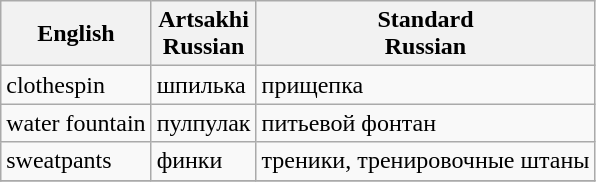<table class="wikitable">
<tr>
<th>English</th>
<th>Artsakhi<br>Russian</th>
<th>Standard <br>Russian</th>
</tr>
<tr>
<td>clothespin</td>
<td>шпилька</td>
<td>прищепка</td>
</tr>
<tr>
<td>water fountain</td>
<td>пулпулак</td>
<td>питьевой фонтан</td>
</tr>
<tr>
<td>sweatpants</td>
<td>финки</td>
<td>треники, тренировочные штаны</td>
</tr>
<tr>
</tr>
</table>
